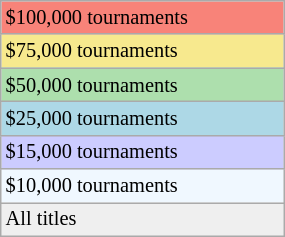<table class="wikitable" style="font-size:85%; width:15%;">
<tr style="background:#f88379;">
<td>$100,000 tournaments</td>
</tr>
<tr style="background:#f7e98e;">
<td>$75,000 tournaments</td>
</tr>
<tr style="background:#addfad;">
<td>$50,000 tournaments</td>
</tr>
<tr style="background:lightblue;">
<td>$25,000 tournaments</td>
</tr>
<tr style="background:#ccccff;">
<td>$15,000 tournaments</td>
</tr>
<tr style="background:#f0f8ff;">
<td>$10,000 tournaments</td>
</tr>
<tr style="background:#efefef;">
<td>All titles</td>
</tr>
</table>
